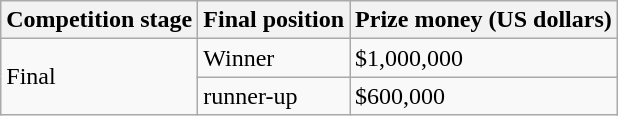<table class="wikitable">
<tr>
<th>Competition stage</th>
<th>Final position</th>
<th>Prize money (US dollars)</th>
</tr>
<tr>
<td rowspan="2">Final</td>
<td>Winner</td>
<td>$1,000,000</td>
</tr>
<tr>
<td>runner-up</td>
<td>$600,000</td>
</tr>
</table>
